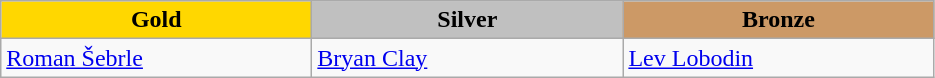<table class="wikitable" style="text-align:left">
<tr align="center">
<td width=200 bgcolor=gold><strong>Gold</strong></td>
<td width=200 bgcolor=silver><strong>Silver</strong></td>
<td width=200 bgcolor=CC9966><strong>Bronze</strong></td>
</tr>
<tr>
<td><a href='#'>Roman Šebrle</a><br><em></em></td>
<td><a href='#'>Bryan Clay</a><br><em></em></td>
<td><a href='#'>Lev Lobodin</a><br><em></em></td>
</tr>
</table>
